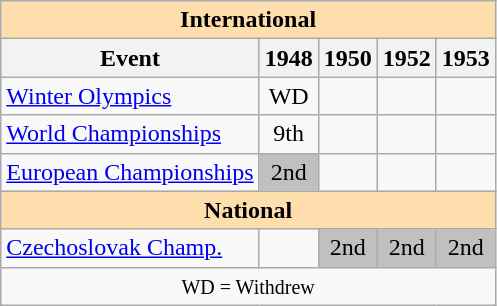<table class="wikitable" style="text-align:center">
<tr>
<th style="background-color: #ffdead; " colspan=5 align=center>International</th>
</tr>
<tr>
<th>Event</th>
<th>1948</th>
<th>1950</th>
<th>1952</th>
<th>1953</th>
</tr>
<tr>
<td align=left><a href='#'>Winter Olympics</a></td>
<td>WD</td>
<td></td>
<td></td>
<td></td>
</tr>
<tr>
<td align=left><a href='#'>World Championships</a></td>
<td>9th</td>
<td></td>
<td></td>
<td></td>
</tr>
<tr>
<td align=left><a href='#'>European Championships</a></td>
<td bgcolor=silver>2nd</td>
<td></td>
<td></td>
<td></td>
</tr>
<tr>
<th style="background-color: #ffdead; " colspan=5 align=center>National</th>
</tr>
<tr>
<td align=left><a href='#'>Czechoslovak Champ.</a></td>
<td></td>
<td bgcolor=silver>2nd</td>
<td bgcolor=silver>2nd</td>
<td bgcolor=silver>2nd</td>
</tr>
<tr>
<td colspan=5 align=center><small> WD = Withdrew </small></td>
</tr>
</table>
